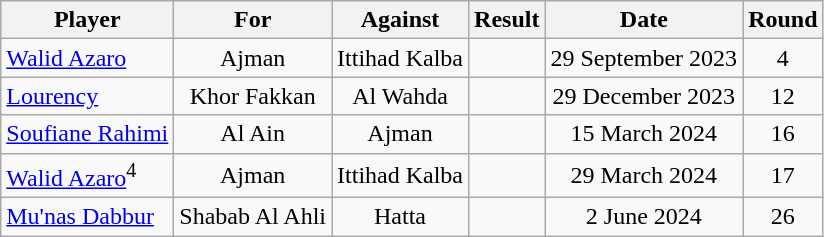<table class="wikitable" style="text-align:center">
<tr>
<th>Player</th>
<th>For</th>
<th>Against</th>
<th>Result</th>
<th>Date</th>
<th>Round</th>
</tr>
<tr>
<td align=left> <a href='#'>Walid Azaro</a></td>
<td>Ajman</td>
<td>Ittihad Kalba</td>
<td></td>
<td>29 September 2023</td>
<td>4</td>
</tr>
<tr>
<td align=left> <a href='#'>Lourency</a></td>
<td>Khor Fakkan</td>
<td>Al Wahda</td>
<td></td>
<td>29 December 2023</td>
<td>12</td>
</tr>
<tr>
<td align=left> <a href='#'>Soufiane Rahimi</a></td>
<td>Al Ain</td>
<td>Ajman</td>
<td></td>
<td>15 March 2024</td>
<td>16</td>
</tr>
<tr>
<td align=left> <a href='#'>Walid Azaro</a><sup>4</sup></td>
<td>Ajman</td>
<td>Ittihad Kalba</td>
<td></td>
<td>29 March 2024</td>
<td>17</td>
</tr>
<tr>
<td align=left> <a href='#'>Mu'nas Dabbur</a></td>
<td>Shabab Al Ahli</td>
<td>Hatta</td>
<td></td>
<td>2 June 2024</td>
<td>26</td>
</tr>
</table>
